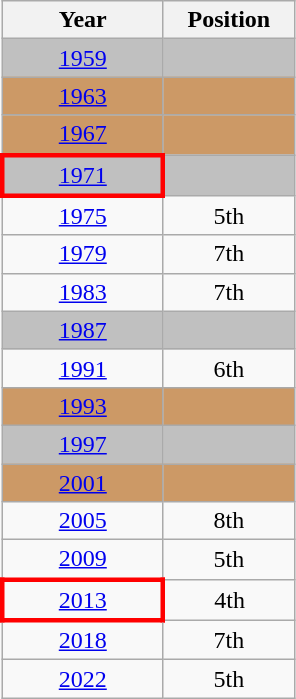<table class="wikitable" style="text-align:center">
<tr>
<th width="100">Year</th>
<th width="80">Position</th>
</tr>
<tr bgcolor=silver>
<td> <a href='#'>1959</a></td>
<td></td>
</tr>
<tr bgcolor=cc9966>
<td> <a href='#'>1963</a></td>
<td></td>
</tr>
<tr bgcolor=cc9966>
<td> <a href='#'>1967</a></td>
<td></td>
</tr>
<tr bgcolor=silver>
<td style="border: 3px solid red"> <a href='#'>1971</a></td>
<td></td>
</tr>
<tr>
<td> <a href='#'>1975</a></td>
<td>5th</td>
</tr>
<tr>
<td> <a href='#'>1979</a></td>
<td>7th</td>
</tr>
<tr>
<td> <a href='#'>1983</a></td>
<td>7th</td>
</tr>
<tr bgcolor=silver>
<td> <a href='#'>1987</a></td>
<td></td>
</tr>
<tr>
<td> <a href='#'>1991</a></td>
<td>6th</td>
</tr>
<tr bgcolor=cc9966>
<td> <a href='#'>1993</a></td>
<td></td>
</tr>
<tr bgcolor=silver>
<td> <a href='#'>1997</a></td>
<td></td>
</tr>
<tr bgcolor=cc9966>
<td> <a href='#'>2001</a></td>
<td></td>
</tr>
<tr>
<td> <a href='#'>2005</a></td>
<td>8th</td>
</tr>
<tr>
<td> <a href='#'>2009</a></td>
<td>5th</td>
</tr>
<tr>
<td style="border: 3px solid red"> <a href='#'>2013</a></td>
<td>4th</td>
</tr>
<tr>
<td> <a href='#'>2018</a></td>
<td>7th</td>
</tr>
<tr>
<td> <a href='#'>2022</a></td>
<td>5th</td>
</tr>
</table>
